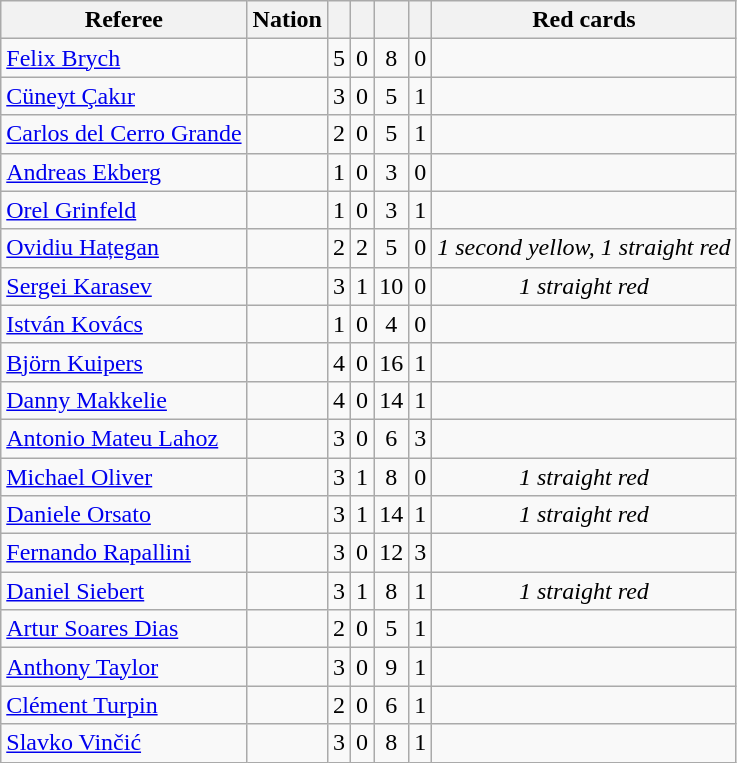<table class="wikitable sortable" style="text-align:center;">
<tr>
<th>Referee</th>
<th>Nation</th>
<th></th>
<th></th>
<th></th>
<th></th>
<th class="unsortable">Red cards</th>
</tr>
<tr>
<td style="text-align:left" data-sort-value="Brych, Felix"><a href='#'>Felix Brych</a></td>
<td style="text-align:left"></td>
<td>5</td>
<td>0</td>
<td>8</td>
<td>0</td>
<td></td>
</tr>
<tr>
<td style="text-align:left" data-sort-value="Cakir, Cuneyt"><a href='#'>Cüneyt Çakır</a></td>
<td style="text-align:left"></td>
<td>3</td>
<td>0</td>
<td>5</td>
<td>1</td>
<td></td>
</tr>
<tr>
<td style="text-align:left" data-sort-value="Cerro Grande, Carlos del"><a href='#'>Carlos del Cerro Grande</a></td>
<td style="text-align:left"></td>
<td>2</td>
<td>0</td>
<td>5</td>
<td>1</td>
<td></td>
</tr>
<tr>
<td style="text-align:left" data-sort-value="Ekberg, Andreas"><a href='#'>Andreas Ekberg</a></td>
<td style="text-align:left"></td>
<td>1</td>
<td>0</td>
<td>3</td>
<td>0</td>
<td></td>
</tr>
<tr>
<td style="text-align:left" data-sort-value="Grinfeld, Orel"><a href='#'>Orel Grinfeld</a></td>
<td style="text-align:left"></td>
<td>1</td>
<td>0</td>
<td>3</td>
<td>1</td>
<td></td>
</tr>
<tr>
<td style="text-align:left" data-sort-value="Hategan, Ovidiu"><a href='#'>Ovidiu Hațegan</a></td>
<td style="text-align:left"></td>
<td>2</td>
<td>2</td>
<td>5</td>
<td>0</td>
<td><em>1 second yellow, 1 straight red</em></td>
</tr>
<tr>
<td style="text-align:left" data-sort-value="Karasev, Sergei"><a href='#'>Sergei Karasev</a></td>
<td style="text-align:left"></td>
<td>3</td>
<td>1</td>
<td>10</td>
<td>0</td>
<td><em>1 straight red</em></td>
</tr>
<tr>
<td style="text-align:left" data-sort-value="Kovacs, Istvan"><a href='#'>István Kovács</a></td>
<td style="text-align:left"></td>
<td>1</td>
<td>0</td>
<td>4</td>
<td>0</td>
<td></td>
</tr>
<tr>
<td style="text-align:left" data-sort-value="Kuipers, Bjorn"><a href='#'>Björn Kuipers</a></td>
<td style="text-align:left"></td>
<td>4</td>
<td>0</td>
<td>16</td>
<td>1</td>
<td></td>
</tr>
<tr>
<td style="text-align:left" data-sort-value="Makkelie, Danny"><a href='#'>Danny Makkelie</a></td>
<td style="text-align:left"></td>
<td>4</td>
<td>0</td>
<td>14</td>
<td>1</td>
<td></td>
</tr>
<tr>
<td style="text-align:left" data-sort-value="Mateu Lahoz, Antonio"><a href='#'>Antonio Mateu Lahoz</a></td>
<td style="text-align:left"></td>
<td>3</td>
<td>0</td>
<td>6</td>
<td>3</td>
<td></td>
</tr>
<tr>
<td style="text-align:left" data-sort-value="Oliver, Michael"><a href='#'>Michael Oliver</a></td>
<td style="text-align:left"></td>
<td>3</td>
<td>1</td>
<td>8</td>
<td>0</td>
<td><em>1 straight red</em></td>
</tr>
<tr>
<td style="text-align:left" data-sort-value="Orsato, Daniele"><a href='#'>Daniele Orsato</a></td>
<td style="text-align:left"></td>
<td>3</td>
<td>1</td>
<td>14</td>
<td>1</td>
<td><em>1 straight red</em></td>
</tr>
<tr>
<td style="text-align:left" data-sort-value="Rapallini, Fernando"><a href='#'>Fernando Rapallini</a></td>
<td style="text-align:left"></td>
<td>3</td>
<td>0</td>
<td>12</td>
<td>3</td>
<td></td>
</tr>
<tr>
<td style="text-align:left" data-sort-value="Siebert, Daniel"><a href='#'>Daniel Siebert</a></td>
<td style="text-align:left"></td>
<td>3</td>
<td>1</td>
<td>8</td>
<td>1</td>
<td><em>1 straight red</em></td>
</tr>
<tr>
<td style="text-align:left" data-sort-value="Soares Dias, Artur"><a href='#'>Artur Soares Dias</a></td>
<td style="text-align:left"></td>
<td>2</td>
<td>0</td>
<td>5</td>
<td>1</td>
<td></td>
</tr>
<tr>
<td style="text-align:left" data-sort-value="Taylor, Anthony"><a href='#'>Anthony Taylor</a></td>
<td style="text-align:left"></td>
<td>3</td>
<td>0</td>
<td>9</td>
<td>1</td>
<td></td>
</tr>
<tr>
<td style="text-align:left" data-sort-value="Turpin, Clement"><a href='#'>Clément Turpin</a></td>
<td style="text-align:left"></td>
<td>2</td>
<td>0</td>
<td>6</td>
<td>1</td>
<td></td>
</tr>
<tr>
<td style="text-align:left" data-sort-value="Vincic, Slavko"><a href='#'>Slavko Vinčić</a></td>
<td style="text-align:left"></td>
<td>3</td>
<td>0</td>
<td>8</td>
<td>1</td>
<td></td>
</tr>
</table>
